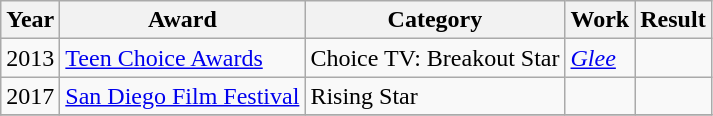<table class="wikitable">
<tr>
<th>Year</th>
<th>Award</th>
<th>Category</th>
<th>Work</th>
<th>Result</th>
</tr>
<tr>
<td>2013</td>
<td><a href='#'>Teen Choice Awards</a></td>
<td>Choice TV: Breakout Star</td>
<td><em><a href='#'>Glee</a></em></td>
<td></td>
</tr>
<tr>
<td>2017</td>
<td><a href='#'>San Diego Film Festival</a></td>
<td>Rising Star</td>
<td></td>
<td></td>
</tr>
<tr>
</tr>
</table>
